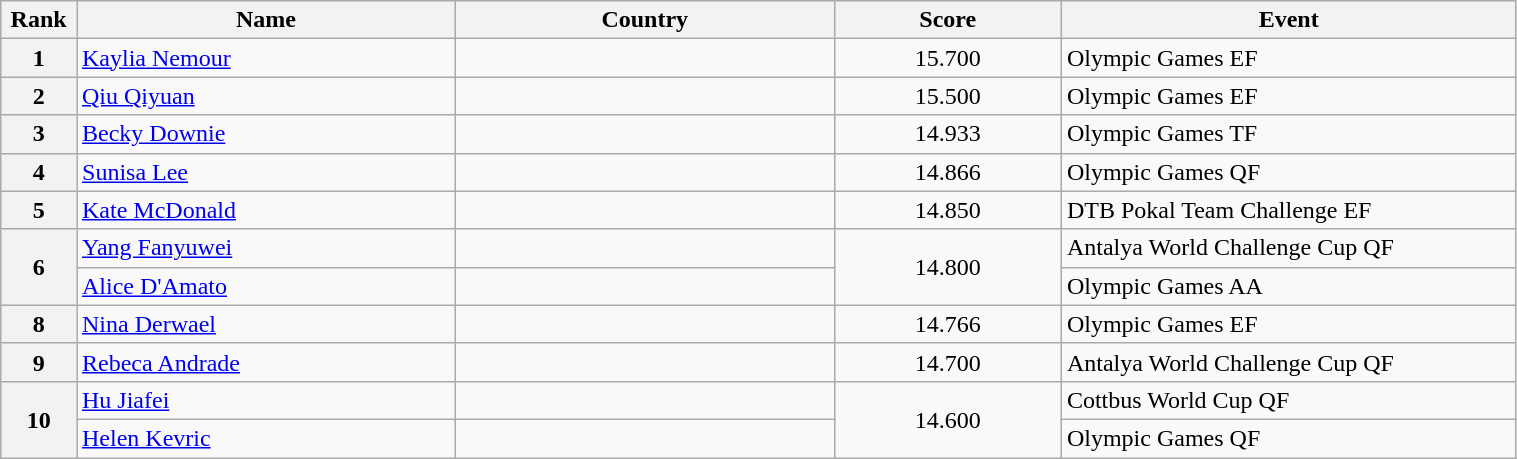<table class="wikitable sortable" style="width:80%;">
<tr>
<th style="text-align:center; width:5%;">Rank</th>
<th style="text-align:center; width:25%;">Name</th>
<th style="text-align:center; width:25%;">Country</th>
<th style="text-align:center; width:15%;">Score</th>
<th style="text-align:center; width:30%;">Event</th>
</tr>
<tr>
<th>1</th>
<td><a href='#'>Kaylia Nemour</a></td>
<td></td>
<td align="center">15.700</td>
<td>Olympic Games EF</td>
</tr>
<tr>
<th>2</th>
<td><a href='#'>Qiu Qiyuan</a></td>
<td></td>
<td align="center">15.500</td>
<td>Olympic Games EF</td>
</tr>
<tr>
<th>3</th>
<td><a href='#'>Becky Downie</a></td>
<td></td>
<td align="center">14.933</td>
<td>Olympic Games TF</td>
</tr>
<tr>
<th>4</th>
<td><a href='#'>Sunisa Lee</a></td>
<td></td>
<td align="center">14.866</td>
<td>Olympic Games QF</td>
</tr>
<tr>
<th>5</th>
<td><a href='#'>Kate McDonald</a></td>
<td></td>
<td align="center">14.850</td>
<td>DTB Pokal Team Challenge EF</td>
</tr>
<tr>
<th rowspan=2>6</th>
<td><a href='#'>Yang Fanyuwei</a></td>
<td></td>
<td rowspan=2 align="center">14.800</td>
<td>Antalya World Challenge Cup QF</td>
</tr>
<tr>
<td><a href='#'>Alice D'Amato</a></td>
<td></td>
<td>Olympic Games AA</td>
</tr>
<tr>
<th>8</th>
<td><a href='#'>Nina Derwael</a></td>
<td></td>
<td align="center">14.766</td>
<td>Olympic Games EF</td>
</tr>
<tr>
<th>9</th>
<td><a href='#'>Rebeca Andrade</a></td>
<td></td>
<td align="center">14.700</td>
<td>Antalya World Challenge Cup QF</td>
</tr>
<tr>
<th rowspan=2>10</th>
<td><a href='#'>Hu Jiafei</a></td>
<td></td>
<td rowspan=2 align="center">14.600</td>
<td>Cottbus World Cup QF</td>
</tr>
<tr>
<td><a href='#'>Helen Kevric</a></td>
<td></td>
<td>Olympic Games QF</td>
</tr>
</table>
